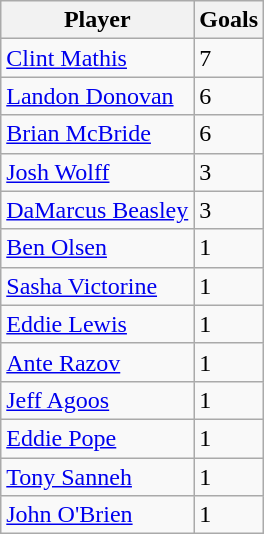<table class="wikitable sortable" style="text-align: left;">
<tr>
<th>Player</th>
<th>Goals</th>
</tr>
<tr>
<td><a href='#'>Clint Mathis</a></td>
<td>7</td>
</tr>
<tr>
<td><a href='#'>Landon Donovan</a></td>
<td>6</td>
</tr>
<tr>
<td><a href='#'>Brian McBride</a></td>
<td>6</td>
</tr>
<tr>
<td><a href='#'>Josh Wolff</a></td>
<td>3</td>
</tr>
<tr>
<td><a href='#'>DaMarcus Beasley</a></td>
<td>3</td>
</tr>
<tr>
<td><a href='#'>Ben Olsen</a></td>
<td>1</td>
</tr>
<tr>
<td><a href='#'>Sasha Victorine</a></td>
<td>1</td>
</tr>
<tr>
<td><a href='#'>Eddie Lewis</a></td>
<td>1</td>
</tr>
<tr>
<td><a href='#'>Ante Razov</a></td>
<td>1</td>
</tr>
<tr>
<td><a href='#'>Jeff Agoos</a></td>
<td>1</td>
</tr>
<tr>
<td><a href='#'>Eddie Pope</a></td>
<td>1</td>
</tr>
<tr>
<td><a href='#'>Tony Sanneh</a></td>
<td>1</td>
</tr>
<tr>
<td><a href='#'>John O'Brien</a></td>
<td>1</td>
</tr>
</table>
